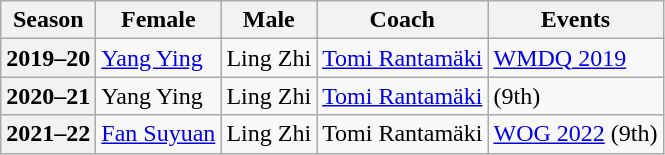<table class="wikitable">
<tr>
<th scope="col">Season</th>
<th scope="col">Female</th>
<th scope="col">Male</th>
<th scope="col">Coach</th>
<th scope="col">Events</th>
</tr>
<tr>
<th scope="row">2019–20</th>
<td><a href='#'>Yang Ying</a></td>
<td>Ling Zhi</td>
<td><a href='#'>Tomi Rantamäki</a></td>
<td><a href='#'>WMDQ 2019</a> </td>
</tr>
<tr>
<th scope="row">2020–21</th>
<td>Yang Ying</td>
<td>Ling Zhi</td>
<td><a href='#'>Tomi Rantamäki</a></td>
<td> (9th)</td>
</tr>
<tr>
<th scope="row">2021–22</th>
<td><a href='#'>Fan Suyuan</a></td>
<td>Ling Zhi</td>
<td>Tomi Rantamäki</td>
<td><a href='#'>WOG 2022</a> (9th)</td>
</tr>
</table>
